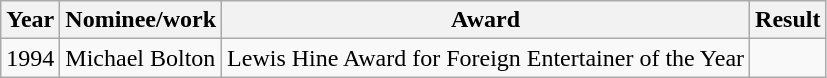<table class="wikitable">
<tr>
<th>Year</th>
<th>Nominee/work</th>
<th>Award</th>
<th>Result</th>
</tr>
<tr>
<td>1994</td>
<td>Michael Bolton</td>
<td>Lewis Hine Award for Foreign Entertainer of the Year</td>
<td></td>
</tr>
</table>
